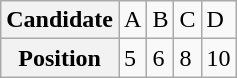<table class="wikitable">
<tr>
<th>Candidate</th>
<td>A</td>
<td>B</td>
<td>C</td>
<td>D</td>
</tr>
<tr>
<th>Position</th>
<td>5</td>
<td>6</td>
<td>8</td>
<td>10</td>
</tr>
</table>
